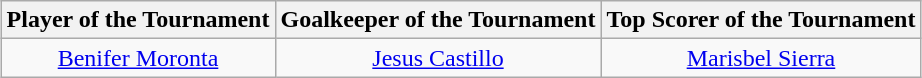<table class="wikitable" style="text-align:center; margin:auto;">
<tr>
<th>Player of the Tournament</th>
<th>Goalkeeper of the Tournament</th>
<th>Top Scorer of the Tournament</th>
</tr>
<tr>
<td> <a href='#'>Benifer Moronta</a></td>
<td> <a href='#'>Jesus Castillo</a></td>
<td> <a href='#'>Marisbel Sierra</a></td>
</tr>
</table>
